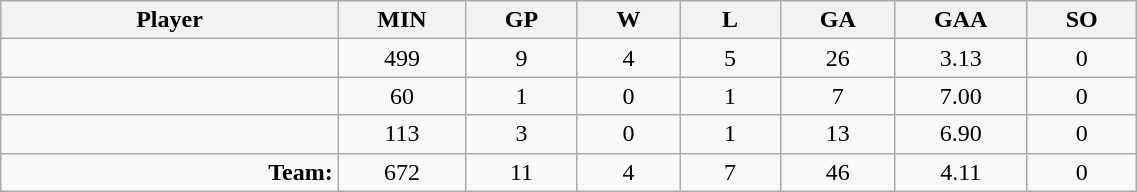<table class="wikitable sortable" width="60%">
<tr>
<th bgcolor="#DDDDFF" width="10%">Player</th>
<th width="3%" bgcolor="#DDDDFF" title="Minutes played">MIN</th>
<th width="3%" bgcolor="#DDDDFF" title="Games played in">GP</th>
<th width="3%" bgcolor="#DDDDFF" title="Wins">W</th>
<th width="3%" bgcolor="#DDDDFF"title="Losses">L</th>
<th width="3%" bgcolor="#DDDDFF" title="Goals against">GA</th>
<th width="3%" bgcolor="#DDDDFF" title="Goals against average">GAA</th>
<th width="3%" bgcolor="#DDDDFF" title="Shut-outs">SO</th>
</tr>
<tr align="center">
<td align="right"></td>
<td>499</td>
<td>9</td>
<td>4</td>
<td>5</td>
<td>26</td>
<td>3.13</td>
<td>0</td>
</tr>
<tr align="center">
<td align="right"></td>
<td>60</td>
<td>1</td>
<td>0</td>
<td>1</td>
<td>7</td>
<td>7.00</td>
<td>0</td>
</tr>
<tr align="center">
<td align="right"></td>
<td>113</td>
<td>3</td>
<td>0</td>
<td>1</td>
<td>13</td>
<td>6.90</td>
<td>0</td>
</tr>
<tr align="center">
<td align="right"><strong>Team:</strong></td>
<td>672</td>
<td>11</td>
<td>4</td>
<td>7</td>
<td>46</td>
<td>4.11</td>
<td>0</td>
</tr>
</table>
